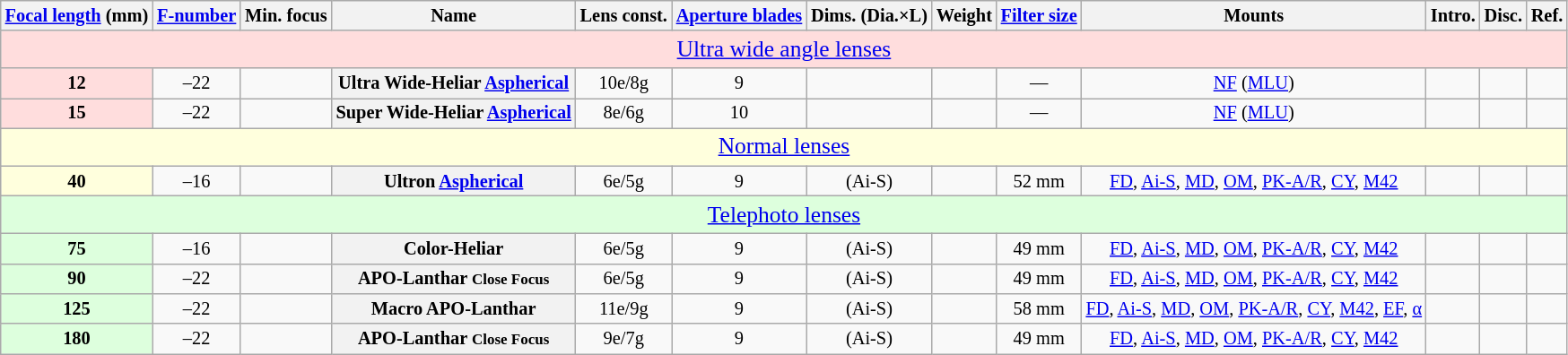<table class="wikitable sortable" style="font-size:85%;text-align:center;">
<tr>
<th><a href='#'>Focal length</a> (mm)</th>
<th><a href='#'>F-number</a></th>
<th>Min. focus</th>
<th>Name</th>
<th>Lens const.</th>
<th><a href='#'>Aperture blades</a></th>
<th>Dims. (Dia.×L)</th>
<th>Weight</th>
<th><a href='#'>Filter size</a></th>
<th>Mounts</th>
<th>Intro.</th>
<th>Disc.</th>
<th class="unsortable">Ref.</th>
</tr>
<tr>
<td colspan=14 style="background:#fdd;font-size:125%;" data-sort-value="zzz-10"><a href='#'>Ultra wide angle lenses</a></td>
</tr>
<tr>
<th style="background:#fdd;">12</th>
<td>–22</td>
<td></td>
<th>Ultra Wide-Heliar <a href='#'>Aspherical</a></th>
<td>10e/8g</td>
<td>9</td>
<td></td>
<td></td>
<td>—</td>
<td><a href='#'>NF</a> (<a href='#'>MLU</a>)</td>
<td></td>
<td></td>
<td></td>
</tr>
<tr>
<th style="background:#fdd;">15</th>
<td>–22</td>
<td></td>
<th>Super Wide-Heliar <a href='#'>Aspherical</a></th>
<td>8e/6g</td>
<td>10</td>
<td></td>
<td></td>
<td>—</td>
<td><a href='#'>NF</a> (<a href='#'>MLU</a>)</td>
<td></td>
<td></td>
<td></td>
</tr>
<tr>
<td colspan=14 style="background:#ffd;font-size:125%;" data-sort-value="zzz-30"><a href='#'>Normal lenses</a></td>
</tr>
<tr>
<th style="background:#ffd;">40</th>
<td>–16</td>
<td></td>
<th>Ultron <a href='#'>Aspherical</a></th>
<td>6e/5g</td>
<td>9</td>
<td> (Ai-S)</td>
<td></td>
<td>52 mm</td>
<td><a href='#'>FD</a>, <a href='#'>Ai-S</a>, <a href='#'>MD</a>, <a href='#'>OM</a>, <a href='#'>PK-A/R</a>, <a href='#'>CY</a>, <a href='#'>M42</a></td>
<td></td>
<td></td>
<td></td>
</tr>
<tr>
<td colspan=14 style="background:#dfd;font-size:125%;" data-sort-value="zzz-40"><a href='#'>Telephoto lenses</a></td>
</tr>
<tr>
<th style="background:#dfd;">75</th>
<td>–16</td>
<td></td>
<th>Color-Heliar</th>
<td>6e/5g</td>
<td>9</td>
<td> (Ai-S)</td>
<td></td>
<td>49 mm</td>
<td><a href='#'>FD</a>, <a href='#'>Ai-S</a>, <a href='#'>MD</a>, <a href='#'>OM</a>, <a href='#'>PK-A/R</a>, <a href='#'>CY</a>, <a href='#'>M42</a></td>
<td></td>
<td></td>
<td></td>
</tr>
<tr>
<th style="background:#dfd;">90</th>
<td>–22</td>
<td></td>
<th>APO-Lanthar <small>Close Focus</small></th>
<td>6e/5g</td>
<td>9</td>
<td> (Ai-S)</td>
<td></td>
<td>49 mm</td>
<td><a href='#'>FD</a>, <a href='#'>Ai-S</a>, <a href='#'>MD</a>, <a href='#'>OM</a>, <a href='#'>PK-A/R</a>, <a href='#'>CY</a>, <a href='#'>M42</a></td>
<td></td>
<td></td>
<td></td>
</tr>
<tr>
<th style="background:#dfd;">125</th>
<td>–22</td>
<td></td>
<th>Macro APO-Lanthar</th>
<td>11e/9g</td>
<td>9</td>
<td> (Ai-S)</td>
<td></td>
<td>58 mm</td>
<td><a href='#'>FD</a>, <a href='#'>Ai-S</a>, <a href='#'>MD</a>, <a href='#'>OM</a>, <a href='#'>PK-A/R</a>, <a href='#'>CY</a>, <a href='#'>M42</a>, <a href='#'>EF</a>, <a href='#'>α</a></td>
<td></td>
<td></td>
<td></td>
</tr>
<tr>
<th style="background:#dfd;">180</th>
<td>–22</td>
<td></td>
<th>APO-Lanthar <small>Close Focus</small></th>
<td>9e/7g</td>
<td>9</td>
<td> (Ai-S)</td>
<td></td>
<td>49 mm</td>
<td><a href='#'>FD</a>, <a href='#'>Ai-S</a>, <a href='#'>MD</a>, <a href='#'>OM</a>, <a href='#'>PK-A/R</a>, <a href='#'>CY</a>, <a href='#'>M42</a></td>
<td></td>
<td></td>
<td></td>
</tr>
</table>
